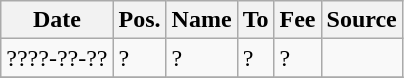<table class="wikitable">
<tr>
<th>Date</th>
<th>Pos.</th>
<th>Name</th>
<th>To</th>
<th>Fee</th>
<th>Source</th>
</tr>
<tr>
<td>????-??-??</td>
<td>?</td>
<td> ?</td>
<td>?</td>
<td>?</td>
<td></td>
</tr>
<tr>
</tr>
</table>
